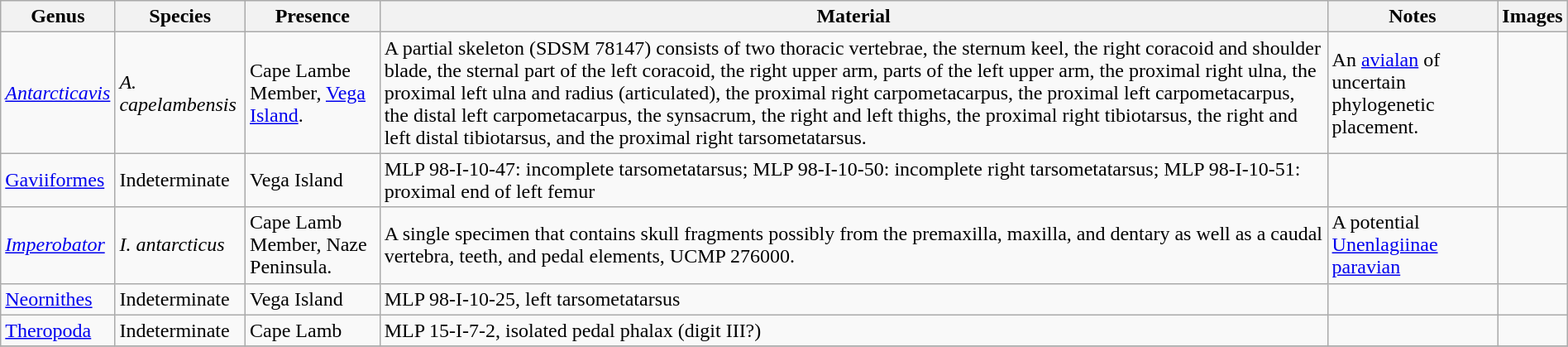<table class="wikitable sortable"  style="margin:auto; width:100%;">
<tr>
<th>Genus</th>
<th>Species</th>
<th>Presence</th>
<th>Material</th>
<th>Notes</th>
<th>Images</th>
</tr>
<tr>
<td><em><a href='#'>Antarcticavis</a></em></td>
<td><em>A. capelambensis</em></td>
<td>Cape Lambe Member, <a href='#'>Vega Island</a>.</td>
<td>A partial skeleton (SDSM 78147) consists of two thoracic vertebrae, the sternum keel, the right coracoid and shoulder blade, the sternal part of the left coracoid, the right upper arm, parts of the left upper arm, the proximal right ulna, the proximal left ulna and radius (articulated), the proximal right carpometacarpus, the proximal left carpometacarpus, the distal left carpometacarpus, the synsacrum, the right and left thighs, the proximal right tibiotarsus, the right and left distal tibiotarsus, and the proximal right tarsometatarsus.</td>
<td>An <a href='#'>avialan</a> of uncertain phylogenetic placement.</td>
<td></td>
</tr>
<tr>
<td><a href='#'>Gaviiformes</a></td>
<td>Indeterminate</td>
<td>Vega Island</td>
<td>MLP 98-I-10-47: incomplete tarsometatarsus; MLP 98-I-10-50: incomplete right tarsometatarsus; MLP 98-I-10-51: proximal end of left femur</td>
<td></td>
<td></td>
</tr>
<tr>
<td><em><a href='#'>Imperobator</a></em></td>
<td><em>I. antarcticus</em></td>
<td>Cape Lamb Member, Naze Peninsula.</td>
<td>A single specimen that contains skull fragments possibly from the premaxilla, maxilla, and dentary as well as a caudal vertebra, teeth, and pedal elements, UCMP 276000.</td>
<td>A potential <a href='#'>Unenlagiinae</a> <a href='#'>paravian</a></td>
<td></td>
</tr>
<tr>
<td><a href='#'>Neornithes</a></td>
<td>Indeterminate</td>
<td>Vega Island</td>
<td>MLP 98-I-10-25, left tarsometatarsus</td>
<td></td>
<td></td>
</tr>
<tr>
<td><a href='#'>Theropoda</a></td>
<td>Indeterminate</td>
<td>Cape Lamb</td>
<td>MLP 15-I-7-2, isolated pedal phalax (digit III?)</td>
<td></td>
<td></td>
</tr>
<tr>
</tr>
</table>
